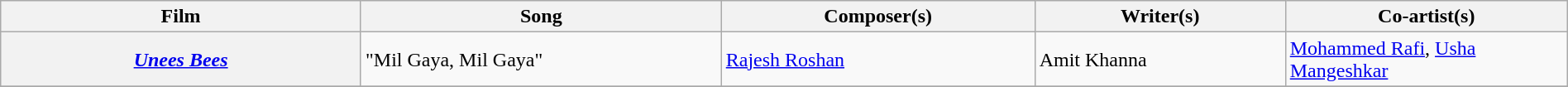<table class="wikitable plainrowheaders" width="100%" textcolor:#000;">
<tr>
<th scope="col" width=23%>Film</th>
<th scope="col" width=23%>Song</th>
<th scope="col" width=20%>Composer(s)</th>
<th scope="col" width=16%>Writer(s)</th>
<th scope="col" width=18%>Co-artist(s)</th>
</tr>
<tr>
<th><em><a href='#'>Unees Bees</a></em></th>
<td>"Mil Gaya, Mil Gaya"</td>
<td><a href='#'>Rajesh Roshan</a></td>
<td>Amit Khanna</td>
<td><a href='#'>Mohammed Rafi</a>, <a href='#'>Usha Mangeshkar</a></td>
</tr>
<tr>
</tr>
</table>
